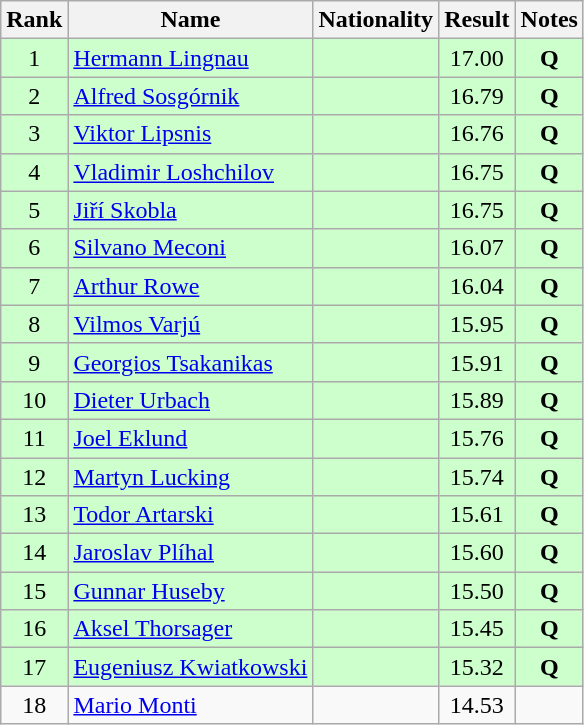<table class="wikitable sortable" style="text-align:center">
<tr>
<th>Rank</th>
<th>Name</th>
<th>Nationality</th>
<th>Result</th>
<th>Notes</th>
</tr>
<tr bgcolor=ccffcc>
<td>1</td>
<td align=left><a href='#'>Hermann Lingnau</a></td>
<td align=left></td>
<td>17.00</td>
<td><strong>Q</strong></td>
</tr>
<tr bgcolor=ccffcc>
<td>2</td>
<td align=left><a href='#'>Alfred Sosgórnik</a></td>
<td align=left></td>
<td>16.79</td>
<td><strong>Q</strong></td>
</tr>
<tr bgcolor=ccffcc>
<td>3</td>
<td align=left><a href='#'>Viktor Lipsnis</a></td>
<td align=left></td>
<td>16.76</td>
<td><strong>Q</strong></td>
</tr>
<tr bgcolor=ccffcc>
<td>4</td>
<td align=left><a href='#'>Vladimir Loshchilov</a></td>
<td align=left></td>
<td>16.75</td>
<td><strong>Q</strong></td>
</tr>
<tr bgcolor=ccffcc>
<td>5</td>
<td align=left><a href='#'>Jiří Skobla</a></td>
<td align=left></td>
<td>16.75</td>
<td><strong>Q</strong></td>
</tr>
<tr bgcolor=ccffcc>
<td>6</td>
<td align=left><a href='#'>Silvano Meconi</a></td>
<td align=left></td>
<td>16.07</td>
<td><strong>Q</strong></td>
</tr>
<tr bgcolor=ccffcc>
<td>7</td>
<td align=left><a href='#'>Arthur Rowe</a></td>
<td align=left></td>
<td>16.04</td>
<td><strong>Q</strong></td>
</tr>
<tr bgcolor=ccffcc>
<td>8</td>
<td align=left><a href='#'>Vilmos Varjú</a></td>
<td align=left></td>
<td>15.95</td>
<td><strong>Q</strong></td>
</tr>
<tr bgcolor=ccffcc>
<td>9</td>
<td align=left><a href='#'>Georgios Tsakanikas</a></td>
<td align=left></td>
<td>15.91</td>
<td><strong>Q</strong></td>
</tr>
<tr bgcolor=ccffcc>
<td>10</td>
<td align=left><a href='#'>Dieter Urbach</a></td>
<td align=left></td>
<td>15.89</td>
<td><strong>Q</strong></td>
</tr>
<tr bgcolor=ccffcc>
<td>11</td>
<td align=left><a href='#'>Joel Eklund</a></td>
<td align=left></td>
<td>15.76</td>
<td><strong>Q</strong></td>
</tr>
<tr bgcolor=ccffcc>
<td>12</td>
<td align=left><a href='#'>Martyn Lucking</a></td>
<td align=left></td>
<td>15.74</td>
<td><strong>Q</strong></td>
</tr>
<tr bgcolor=ccffcc>
<td>13</td>
<td align=left><a href='#'>Todor Artarski</a></td>
<td align=left></td>
<td>15.61</td>
<td><strong>Q</strong></td>
</tr>
<tr bgcolor=ccffcc>
<td>14</td>
<td align=left><a href='#'>Jaroslav Plíhal</a></td>
<td align=left></td>
<td>15.60</td>
<td><strong>Q</strong></td>
</tr>
<tr bgcolor=ccffcc>
<td>15</td>
<td align=left><a href='#'>Gunnar Huseby</a></td>
<td align=left></td>
<td>15.50</td>
<td><strong>Q</strong></td>
</tr>
<tr bgcolor=ccffcc>
<td>16</td>
<td align=left><a href='#'>Aksel Thorsager</a></td>
<td align=left></td>
<td>15.45</td>
<td><strong>Q</strong></td>
</tr>
<tr bgcolor=ccffcc>
<td>17</td>
<td align=left><a href='#'>Eugeniusz Kwiatkowski</a></td>
<td align=left></td>
<td>15.32</td>
<td><strong>Q</strong></td>
</tr>
<tr>
<td>18</td>
<td align=left><a href='#'>Mario Monti</a></td>
<td align=left></td>
<td>14.53</td>
<td></td>
</tr>
</table>
